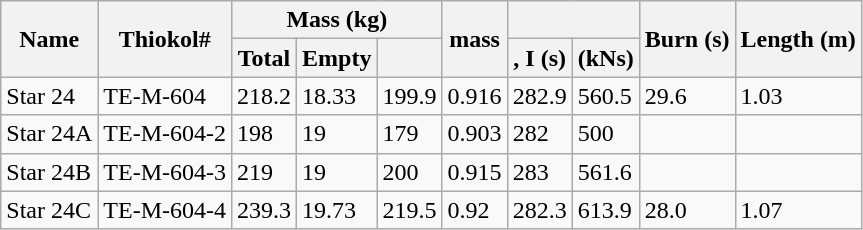<table class="sortable wikitable">
<tr>
<th rowspan="2">Name</th>
<th rowspan="2">Thiokol#</th>
<th colspan="3">Mass (kg)</th>
<th rowspan=2> mass </th>
<th colspan=2></th>
<th rowspan=2>Burn (s)</th>
<th rowspan=2>Length (m)</th>
</tr>
<tr>
<th>Total</th>
<th>Empty</th>
<th></th>
<th>, I (s)</th>
<th> (kNs)</th>
</tr>
<tr>
<td>Star 24</td>
<td>TE-M-604</td>
<td>218.2</td>
<td>18.33</td>
<td>199.9</td>
<td>0.916</td>
<td>282.9</td>
<td>560.5</td>
<td>29.6</td>
<td>1.03</td>
</tr>
<tr>
<td>Star 24A</td>
<td>TE-M-604-2</td>
<td>198</td>
<td>19</td>
<td>179</td>
<td>0.903</td>
<td>282</td>
<td>500</td>
<td></td>
<td></td>
</tr>
<tr>
<td>Star 24B</td>
<td>TE-M-604-3</td>
<td>219</td>
<td>19</td>
<td>200</td>
<td>0.915</td>
<td>283</td>
<td>561.6</td>
<td></td>
<td></td>
</tr>
<tr>
<td>Star 24C</td>
<td>TE-M-604-4</td>
<td>239.3</td>
<td>19.73</td>
<td>219.5</td>
<td>0.92</td>
<td>282.3</td>
<td>613.9</td>
<td>28.0</td>
<td>1.07</td>
</tr>
</table>
